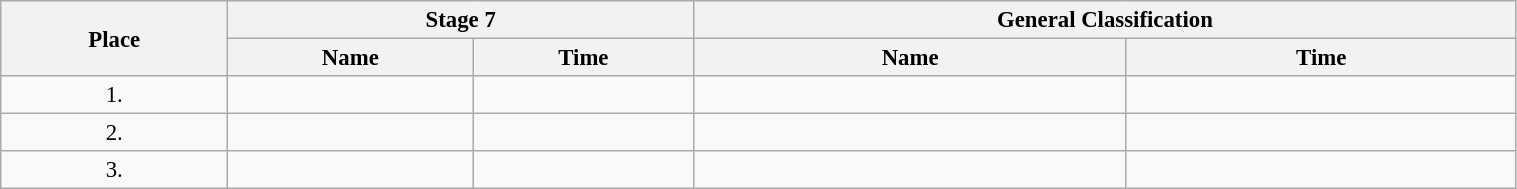<table class=wikitable style="font-size:95%" width="80%">
<tr>
<th rowspan="2">Place</th>
<th colspan="2">Stage 7</th>
<th colspan="2">General Classification</th>
</tr>
<tr>
<th>Name</th>
<th>Time</th>
<th>Name</th>
<th>Time</th>
</tr>
<tr>
<td align="center">1.</td>
<td></td>
<td></td>
<td></td>
<td></td>
</tr>
<tr>
<td align="center">2.</td>
<td></td>
<td></td>
<td></td>
<td></td>
</tr>
<tr>
<td align="center">3.</td>
<td></td>
<td></td>
<td></td>
<td></td>
</tr>
</table>
